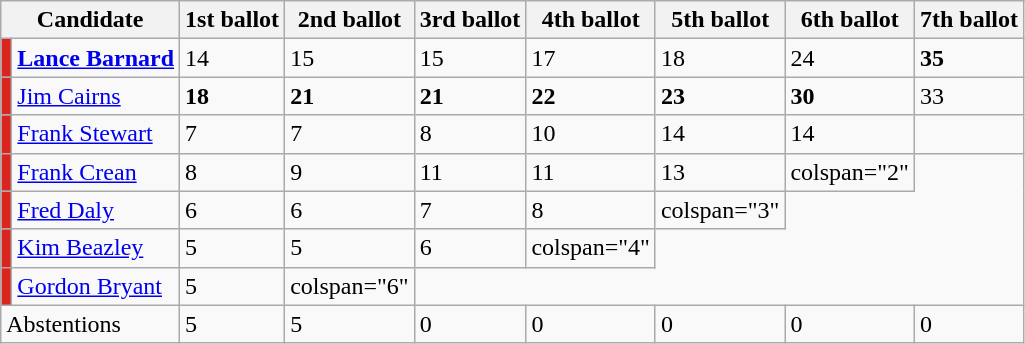<table class="wikitable">
<tr>
<th colspan="2">Candidate</th>
<th>1st ballot</th>
<th>2nd ballot</th>
<th>3rd ballot</th>
<th>4th ballot</th>
<th>5th ballot</th>
<th>6th ballot</th>
<th>7th ballot</th>
</tr>
<tr>
<td style="background:#DC241F"></td>
<td><strong><a href='#'>Lance Barnard</a></strong></td>
<td>14</td>
<td>15</td>
<td>15</td>
<td>17</td>
<td>18</td>
<td>24</td>
<td><strong>35</strong></td>
</tr>
<tr>
<td style="background:#DC241F"></td>
<td><a href='#'>Jim Cairns</a></td>
<td><strong>18</strong></td>
<td><strong>21</strong></td>
<td><strong>21</strong></td>
<td><strong>22</strong></td>
<td><strong>23</strong></td>
<td><strong>30</strong></td>
<td>33</td>
</tr>
<tr>
<td style="background:#DC241F"></td>
<td><a href='#'>Frank Stewart</a></td>
<td>7</td>
<td>7</td>
<td>8</td>
<td>10</td>
<td>14</td>
<td>14</td>
<td></td>
</tr>
<tr>
<td style="background:#DC241F"></td>
<td><a href='#'>Frank Crean</a></td>
<td>8</td>
<td>9</td>
<td>11</td>
<td>11</td>
<td>13</td>
<td>colspan="2" </td>
</tr>
<tr>
<td style="background:#DC241F"></td>
<td><a href='#'>Fred Daly</a></td>
<td>6</td>
<td>6</td>
<td>7</td>
<td>8</td>
<td>colspan="3" </td>
</tr>
<tr>
<td style="background:#DC241F"></td>
<td><a href='#'>Kim Beazley</a></td>
<td>5</td>
<td>5</td>
<td>6</td>
<td>colspan="4" </td>
</tr>
<tr>
<td style="background:#DC241F"></td>
<td><a href='#'>Gordon Bryant</a></td>
<td>5</td>
<td>colspan="6" </td>
</tr>
<tr>
<td colspan="2">Abstentions</td>
<td>5</td>
<td>5</td>
<td>0</td>
<td>0</td>
<td>0</td>
<td>0</td>
<td>0</td>
</tr>
</table>
